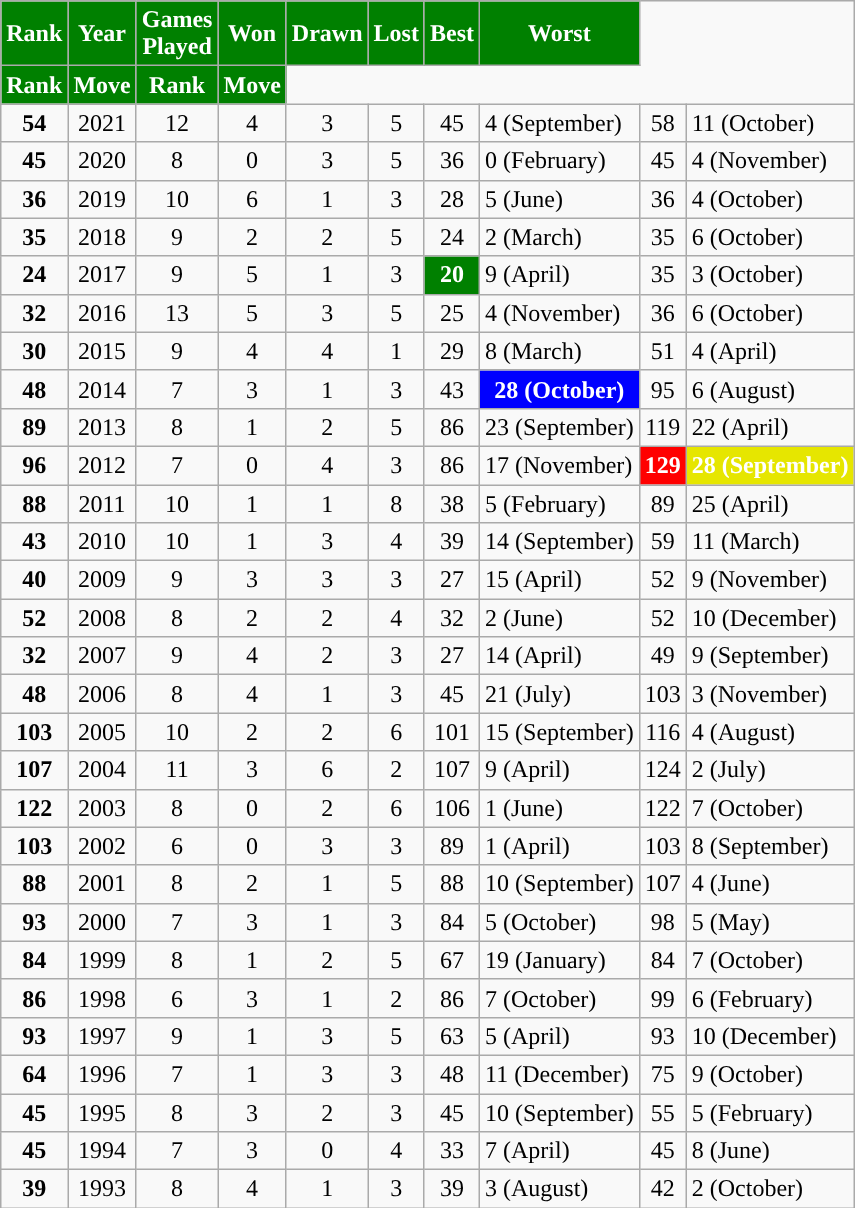<table class="wikitable sortable" style="text-align:center;">
<tr>
<th style="background-color:#008000; color:white; ">Rank</th>
<th style="background-color:#008000; color:white; ">Year</th>
<th style="background-color:#008000; color:white; ">Games<br>Played</th>
<th style="background-color:#008000; color:white; ">Won</th>
<th style="background-color:#008000; color:white; ">Drawn</th>
<th style="background-color:#008000; color:white; ">Lost</th>
<th style="background-color:#008000; color:white; ">Best</th>
<th style="background-color:#008000; color:white; ">Worst</th>
</tr>
<tr>
<th style="background-color:#008000; color:white; ">Rank</th>
<th style="background-color:#008000; color:white; ">Move</th>
<th style="background-color:#008000; color:white; ">Rank</th>
<th style="background-color:#008000; color:white; ">Move</th>
</tr>
<tr>
<td><strong>54</strong></td>
<td>2021</td>
<td>12</td>
<td>4</td>
<td>3</td>
<td>5</td>
<td>45</td>
<td align=left> 4 (September)</td>
<td>58</td>
<td align=left> 11 (October)</td>
</tr>
<tr>
<td><strong>45</strong></td>
<td>2020</td>
<td>8</td>
<td>0</td>
<td>3</td>
<td>5</td>
<td>36</td>
<td align=left> 0 (February)</td>
<td>45</td>
<td align=left> 4 (November)</td>
</tr>
<tr>
<td><strong>36</strong></td>
<td>2019</td>
<td>10</td>
<td>6</td>
<td>1</td>
<td>3</td>
<td>28</td>
<td align=left> 5 (June)</td>
<td>36</td>
<td align=left> 4 (October)</td>
</tr>
<tr>
<td><strong>35</strong></td>
<td>2018</td>
<td>9</td>
<td>2</td>
<td>2</td>
<td>5</td>
<td>24</td>
<td align=left> 2 (March)</td>
<td>35</td>
<td align=left> 6 (October)</td>
</tr>
<tr>
<td><strong>24</strong></td>
<td>2017</td>
<td>9</td>
<td>5</td>
<td>1</td>
<td>3</td>
<td style="background:green;color:white;"><strong>20</strong></td>
<td align=left> 9 (April)</td>
<td>35</td>
<td align=left> 3 (October)</td>
</tr>
<tr>
<td><strong>32</strong></td>
<td>2016</td>
<td>13</td>
<td>5</td>
<td>3</td>
<td>5</td>
<td>25</td>
<td align=left> 4 (November)</td>
<td>36</td>
<td align=left> 6 (October)</td>
</tr>
<tr>
<td><strong>30</strong></td>
<td>2015</td>
<td>9</td>
<td>4</td>
<td>4</td>
<td>1</td>
<td>29</td>
<td align=left> 8 (March)</td>
<td>51</td>
<td align=left> 4 (April)</td>
</tr>
<tr>
<td><strong>48</strong></td>
<td>2014</td>
<td>7</td>
<td>3</td>
<td>1</td>
<td>3</td>
<td>43</td>
<td style="background:blue;color:white;align=left;"> <strong>28 (October)</strong></td>
<td>95</td>
<td align=left> 6 (August)</td>
</tr>
<tr>
<td><strong>89</strong></td>
<td>2013</td>
<td>8</td>
<td>1</td>
<td>2</td>
<td>5</td>
<td>86</td>
<td align=left> 23 (September)</td>
<td>119</td>
<td align=left> 22 (April)</td>
</tr>
<tr>
<td><strong>96</strong></td>
<td>2012</td>
<td>7</td>
<td>0</td>
<td>4</td>
<td>3</td>
<td>86</td>
<td align=left> 17 (November)</td>
<td style="background:red;color:white;"><strong>129</strong></td>
<td style="background:#e6e600;color:white;align=left;"> <strong>28 (September)</strong></td>
</tr>
<tr>
<td><strong>88</strong></td>
<td>2011</td>
<td>10</td>
<td>1</td>
<td>1</td>
<td>8</td>
<td>38</td>
<td align=left> 5 (February)</td>
<td>89</td>
<td align=left> 25 (April)</td>
</tr>
<tr>
<td><strong>43</strong></td>
<td>2010</td>
<td>10</td>
<td>1</td>
<td>3</td>
<td>4</td>
<td>39</td>
<td align=left> 14 (September)</td>
<td>59</td>
<td align=left> 11 (March)</td>
</tr>
<tr>
<td><strong>40</strong></td>
<td>2009</td>
<td>9</td>
<td>3</td>
<td>3</td>
<td>3</td>
<td>27</td>
<td align=left> 15 (April)</td>
<td>52</td>
<td align=left> 9 (November)</td>
</tr>
<tr>
<td><strong>52</strong></td>
<td>2008</td>
<td>8</td>
<td>2</td>
<td>2</td>
<td>4</td>
<td>32</td>
<td align=left> 2 (June)</td>
<td>52</td>
<td align=left> 10 (December)</td>
</tr>
<tr>
<td><strong>32</strong></td>
<td>2007</td>
<td>9</td>
<td>4</td>
<td>2</td>
<td>3</td>
<td>27</td>
<td align=left> 14 (April)</td>
<td>49</td>
<td align=left> 9 (September)</td>
</tr>
<tr>
<td><strong>48</strong></td>
<td>2006</td>
<td>8</td>
<td>4</td>
<td>1</td>
<td>3</td>
<td>45</td>
<td align=left> 21 (July)</td>
<td>103</td>
<td align=left> 3 (November)</td>
</tr>
<tr>
<td><strong>103</strong></td>
<td>2005</td>
<td>10</td>
<td>2</td>
<td>2</td>
<td>6</td>
<td>101</td>
<td align=left> 15 (September)</td>
<td>116</td>
<td align=left> 4 (August)</td>
</tr>
<tr>
<td><strong>107</strong></td>
<td>2004</td>
<td>11</td>
<td>3</td>
<td>6</td>
<td>2</td>
<td>107</td>
<td align=left> 9 (April)</td>
<td>124</td>
<td align=left> 2 (July)</td>
</tr>
<tr>
<td><strong>122</strong></td>
<td>2003</td>
<td>8</td>
<td>0</td>
<td>2</td>
<td>6</td>
<td>106</td>
<td align=left> 1 (June)</td>
<td>122</td>
<td align=left> 7 (October)</td>
</tr>
<tr>
<td><strong>103</strong></td>
<td>2002</td>
<td>6</td>
<td>0</td>
<td>3</td>
<td>3</td>
<td>89</td>
<td align=left> 1 (April)</td>
<td>103</td>
<td align=left> 8 (September)</td>
</tr>
<tr>
<td><strong>88</strong></td>
<td>2001</td>
<td>8</td>
<td>2</td>
<td>1</td>
<td>5</td>
<td>88</td>
<td align=left> 10 (September)</td>
<td>107</td>
<td align=left> 4 (June)</td>
</tr>
<tr>
<td><strong>93</strong></td>
<td>2000</td>
<td>7</td>
<td>3</td>
<td>1</td>
<td>3</td>
<td>84</td>
<td align=left> 5 (October)</td>
<td>98</td>
<td align=left> 5 (May)</td>
</tr>
<tr>
<td><strong>84</strong></td>
<td>1999</td>
<td>8</td>
<td>1</td>
<td>2</td>
<td>5</td>
<td>67</td>
<td align=left> 19 (January)</td>
<td>84</td>
<td align=left> 7 (October)</td>
</tr>
<tr>
<td><strong>86</strong></td>
<td>1998</td>
<td>6</td>
<td>3</td>
<td>1</td>
<td>2</td>
<td>86</td>
<td align=left> 7 (October)</td>
<td>99</td>
<td align=left> 6 (February)</td>
</tr>
<tr>
<td><strong>93</strong></td>
<td>1997</td>
<td>9</td>
<td>1</td>
<td>3</td>
<td>5</td>
<td>63</td>
<td align=left> 5 (April)</td>
<td>93</td>
<td align=left> 10 (December)</td>
</tr>
<tr>
<td><strong>64</strong></td>
<td>1996</td>
<td>7</td>
<td>1</td>
<td>3</td>
<td>3</td>
<td>48</td>
<td align=left> 11 (December)</td>
<td>75</td>
<td align=left> 9 (October)</td>
</tr>
<tr>
<td><strong>45</strong></td>
<td>1995</td>
<td>8</td>
<td>3</td>
<td>2</td>
<td>3</td>
<td>45</td>
<td align=left> 10 (September)</td>
<td>55</td>
<td align=left> 5 (February)</td>
</tr>
<tr>
<td><strong>45</strong></td>
<td>1994</td>
<td>7</td>
<td>3</td>
<td>0</td>
<td>4</td>
<td>33</td>
<td align=left> 7 (April)</td>
<td>45</td>
<td align=left> 8 (June)</td>
</tr>
<tr>
<td><strong>39</strong></td>
<td>1993</td>
<td>8</td>
<td>4</td>
<td>1</td>
<td>3</td>
<td>39</td>
<td align=left> 3 (August)</td>
<td>42</td>
<td align=left> 2 (October)</td>
</tr>
</table>
